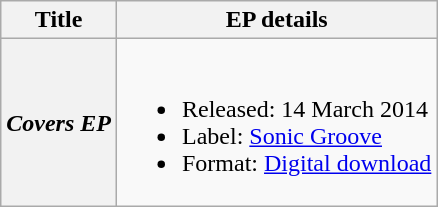<table class="wikitable plainrowheaders">
<tr>
<th scope="col">Title</th>
<th scope="col">EP details</th>
</tr>
<tr>
<th scope="row"><em>Covers EP</em></th>
<td><br><ul><li>Released: 14 March 2014</li><li>Label: <a href='#'>Sonic Groove</a></li><li>Format: <a href='#'>Digital download</a></li></ul></td>
</tr>
</table>
